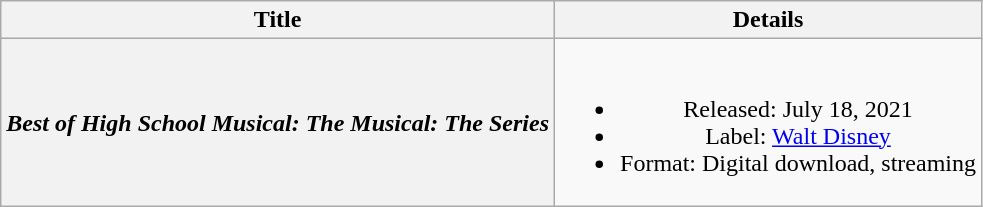<table class="wikitable plainrowheaders" style="text-align:center;">
<tr>
<th scope="col">Title</th>
<th scope="col">Details</th>
</tr>
<tr>
<th scope="row"><em>Best of High School Musical: The Musical: The Series</em></th>
<td><br><ul><li>Released: July 18, 2021</li><li>Label: <a href='#'>Walt Disney</a></li><li>Format: Digital download, streaming</li></ul></td>
</tr>
</table>
